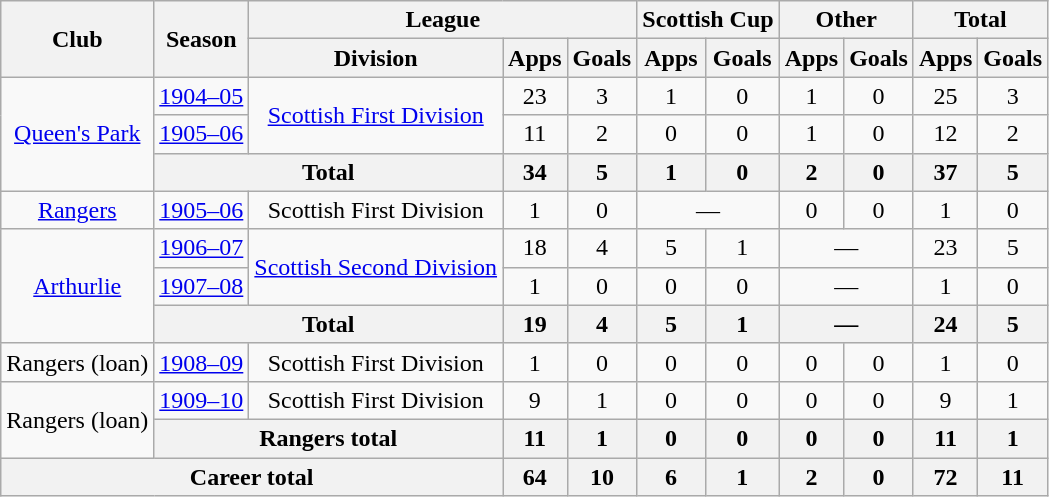<table class="wikitable" style="text-align: center;">
<tr>
<th rowspan="2">Club</th>
<th rowspan="2">Season</th>
<th colspan="3">League</th>
<th colspan="2">Scottish Cup</th>
<th colspan="2">Other</th>
<th colspan="2">Total</th>
</tr>
<tr>
<th>Division</th>
<th>Apps</th>
<th>Goals</th>
<th>Apps</th>
<th>Goals</th>
<th>Apps</th>
<th>Goals</th>
<th>Apps</th>
<th>Goals</th>
</tr>
<tr>
<td rowspan="3"><a href='#'>Queen's Park</a></td>
<td><a href='#'>1904–05</a></td>
<td rowspan="2"><a href='#'>Scottish First Division</a></td>
<td>23</td>
<td>3</td>
<td>1</td>
<td>0</td>
<td>1</td>
<td>0</td>
<td>25</td>
<td>3</td>
</tr>
<tr>
<td><a href='#'>1905–06</a></td>
<td>11</td>
<td>2</td>
<td>0</td>
<td>0</td>
<td>1</td>
<td>0</td>
<td>12</td>
<td>2</td>
</tr>
<tr>
<th colspan="2">Total</th>
<th>34</th>
<th>5</th>
<th>1</th>
<th>0</th>
<th>2</th>
<th>0</th>
<th>37</th>
<th>5</th>
</tr>
<tr>
<td><a href='#'>Rangers</a></td>
<td><a href='#'>1905–06</a></td>
<td>Scottish First Division</td>
<td>1</td>
<td>0</td>
<td colspan="2">—</td>
<td>0</td>
<td>0</td>
<td>1</td>
<td>0</td>
</tr>
<tr>
<td rowspan="3"><a href='#'>Arthurlie</a></td>
<td><a href='#'>1906–07</a></td>
<td rowspan="2"><a href='#'>Scottish Second Division</a></td>
<td>18</td>
<td>4</td>
<td>5</td>
<td>1</td>
<td colspan="2">—</td>
<td>23</td>
<td>5</td>
</tr>
<tr>
<td><a href='#'>1907–08</a></td>
<td>1</td>
<td>0</td>
<td>0</td>
<td>0</td>
<td colspan="2">—</td>
<td>1</td>
<td>0</td>
</tr>
<tr>
<th colspan="2">Total</th>
<th>19</th>
<th>4</th>
<th>5</th>
<th>1</th>
<th colspan="2">—</th>
<th>24</th>
<th>5</th>
</tr>
<tr>
<td>Rangers (loan)</td>
<td><a href='#'>1908–09</a></td>
<td>Scottish First Division</td>
<td>1</td>
<td>0</td>
<td>0</td>
<td>0</td>
<td>0</td>
<td>0</td>
<td>1</td>
<td>0</td>
</tr>
<tr>
<td rowspan="2">Rangers (loan)</td>
<td><a href='#'>1909–10</a></td>
<td>Scottish First Division</td>
<td>9</td>
<td>1</td>
<td>0</td>
<td>0</td>
<td>0</td>
<td>0</td>
<td>9</td>
<td>1</td>
</tr>
<tr>
<th colspan="2">Rangers total</th>
<th>11</th>
<th>1</th>
<th>0</th>
<th>0</th>
<th>0</th>
<th>0</th>
<th>11</th>
<th>1</th>
</tr>
<tr>
<th colspan="3">Career total</th>
<th>64</th>
<th>10</th>
<th>6</th>
<th>1</th>
<th>2</th>
<th>0</th>
<th>72</th>
<th>11</th>
</tr>
</table>
